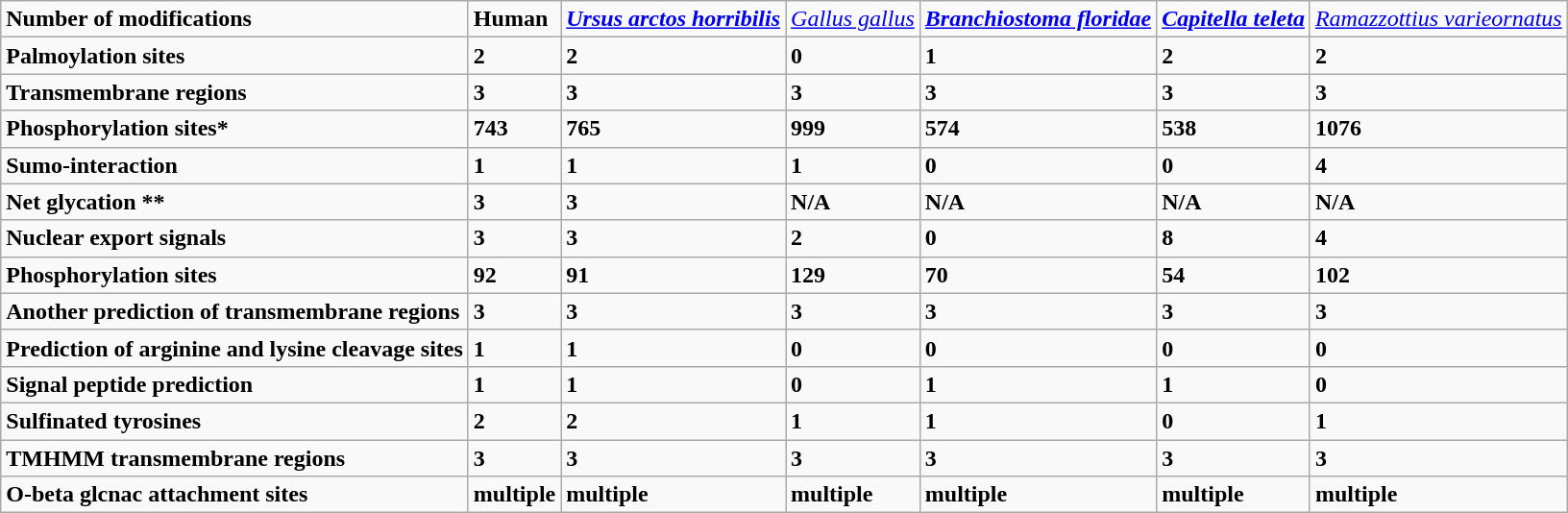<table class="wikitable">
<tr>
<td><strong>Number of modifications</strong></td>
<td><strong>Human</strong></td>
<td><strong><em><a href='#'>Ursus arctos horribilis</a></em></strong></td>
<td><em><a href='#'>Gallus gallus</a></em></td>
<td><strong><em><a href='#'>Branchiostoma floridae</a></em></strong></td>
<td><strong><em><a href='#'>Capitella teleta</a></em></strong></td>
<td><em><a href='#'>Ramazzottius varieornatus</a></em></td>
</tr>
<tr>
<td><strong>Palmoylation sites</strong></td>
<td><strong>2</strong></td>
<td><strong>2</strong></td>
<td><strong>0</strong></td>
<td><strong>1</strong></td>
<td><strong>2</strong></td>
<td><strong>2</strong></td>
</tr>
<tr>
<td><strong>Transmembrane regions</strong></td>
<td><strong>3</strong></td>
<td><strong>3</strong></td>
<td><strong>3</strong></td>
<td><strong>3</strong></td>
<td><strong>3</strong></td>
<td><strong>3</strong></td>
</tr>
<tr>
<td><strong>Phosphorylation sites*</strong></td>
<td><strong>743</strong></td>
<td><strong>765</strong></td>
<td><strong>999</strong></td>
<td><strong>574</strong></td>
<td><strong>538</strong></td>
<td><strong>1076</strong></td>
</tr>
<tr>
<td><strong>Sumo-interaction</strong></td>
<td><strong>1</strong></td>
<td><strong>1</strong></td>
<td><strong>1</strong></td>
<td><strong>0</strong></td>
<td><strong>0</strong></td>
<td><strong>4</strong></td>
</tr>
<tr>
<td><strong>Net glycation **</strong></td>
<td><strong>3</strong></td>
<td><strong>3</strong></td>
<td><strong>N/A</strong></td>
<td><strong>N/A</strong></td>
<td><strong>N/A</strong></td>
<td><strong>N/A</strong></td>
</tr>
<tr>
<td><strong>Nuclear export signals</strong></td>
<td><strong>3</strong></td>
<td><strong>3</strong></td>
<td><strong>2</strong></td>
<td><strong>0</strong></td>
<td><strong>8</strong></td>
<td><strong>4</strong></td>
</tr>
<tr>
<td><strong>Phosphorylation sites</strong></td>
<td><strong>92</strong></td>
<td><strong>91</strong></td>
<td><strong>129</strong></td>
<td><strong>70</strong></td>
<td><strong>54</strong></td>
<td><strong>102</strong></td>
</tr>
<tr>
<td><strong>Another prediction of transmembrane regions</strong></td>
<td><strong>3</strong></td>
<td><strong>3</strong></td>
<td><strong>3</strong></td>
<td><strong>3</strong></td>
<td><strong>3</strong></td>
<td><strong>3</strong></td>
</tr>
<tr>
<td><strong>Prediction of arginine and lysine cleavage sites</strong></td>
<td><strong>1</strong></td>
<td><strong>1</strong></td>
<td><strong>0</strong></td>
<td><strong>0</strong></td>
<td><strong>0</strong></td>
<td><strong>0</strong></td>
</tr>
<tr>
<td><strong>Signal peptide prediction</strong></td>
<td><strong>1</strong></td>
<td><strong>1</strong></td>
<td><strong>0</strong></td>
<td><strong>1</strong></td>
<td><strong>1</strong></td>
<td><strong>0</strong></td>
</tr>
<tr>
<td><strong>Sulfinated tyrosines</strong></td>
<td><strong>2</strong></td>
<td><strong>2</strong></td>
<td><strong>1</strong></td>
<td><strong>1</strong></td>
<td><strong>0</strong></td>
<td><strong>1</strong></td>
</tr>
<tr>
<td><strong>TMHMM transmembrane regions</strong></td>
<td><strong>3</strong></td>
<td><strong>3</strong></td>
<td><strong>3</strong></td>
<td><strong>3</strong></td>
<td><strong>3</strong></td>
<td><strong>3</strong></td>
</tr>
<tr>
<td><strong>O-beta glcnac attachment sites</strong></td>
<td><strong>multiple</strong></td>
<td><strong>multiple</strong></td>
<td><strong>multiple</strong></td>
<td><strong>multiple</strong></td>
<td><strong>multiple</strong></td>
<td><strong>multiple</strong></td>
</tr>
</table>
